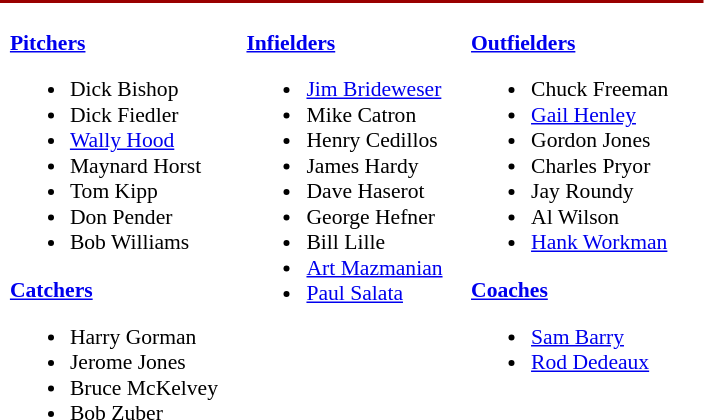<table class="toccolours" style="border-collapse:collapse; font-size:90%;">
<tr>
<td colspan="7" style=background:#990000;color:#FFCC00; border: 2px solid #990000;></td>
</tr>
<tr>
</tr>
<tr>
<td width="03"> </td>
<td valign="top"><br><strong><a href='#'>Pitchers</a></strong><ul><li>Dick Bishop</li><li>Dick Fiedler</li><li><a href='#'>Wally Hood</a></li><li>Maynard Horst</li><li>Tom Kipp</li><li>Don Pender</li><li>Bob Williams</li></ul><strong><a href='#'>Catchers</a></strong><ul><li>Harry Gorman</li><li>Jerome Jones</li><li>Bruce McKelvey</li><li>Bob Zuber</li></ul></td>
<td width="15"> </td>
<td valign="top"><br><strong><a href='#'>Infielders</a></strong><ul><li><a href='#'>Jim Brideweser</a></li><li>Mike Catron</li><li>Henry Cedillos</li><li>James Hardy</li><li>Dave Haserot</li><li>George Hefner</li><li>Bill Lille</li><li><a href='#'>Art Mazmanian</a></li><li><a href='#'>Paul Salata</a></li></ul></td>
<td width="15"> </td>
<td valign="top"><br><strong><a href='#'>Outfielders</a></strong><ul><li>Chuck Freeman</li><li><a href='#'>Gail Henley</a></li><li>Gordon Jones</li><li>Charles Pryor</li><li>Jay Roundy</li><li>Al Wilson</li><li><a href='#'>Hank Workman</a></li></ul><strong><a href='#'>Coaches</a></strong><ul><li><a href='#'>Sam Barry</a></li><li><a href='#'>Rod Dedeaux</a></li></ul></td>
<td width="20"> </td>
</tr>
</table>
